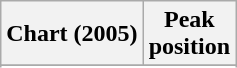<table class="wikitable sortable plainrowheaders" style="text-align:center">
<tr>
<th scope="col">Chart (2005)</th>
<th scope="col">Peak<br>position</th>
</tr>
<tr>
</tr>
<tr>
</tr>
</table>
